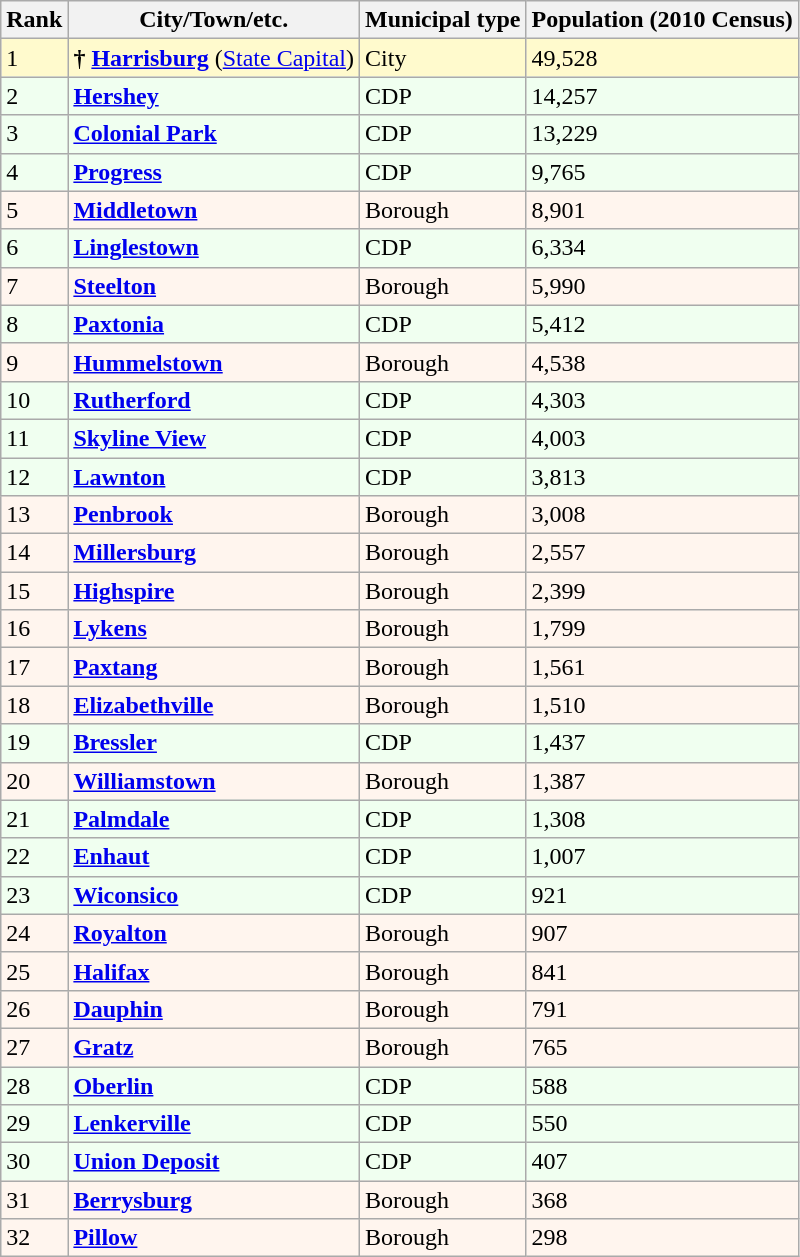<table class="wikitable sortable">
<tr>
<th>Rank</th>
<th>City/Town/etc.</th>
<th>Municipal type</th>
<th>Population (2010 Census)</th>
</tr>
<tr style="background-color:#FFFACD;">
<td>1</td>
<td><strong>† <a href='#'>Harrisburg</a></strong> (<a href='#'>State Capital</a>)</td>
<td>City</td>
<td>49,528</td>
</tr>
<tr style="background-color:#F0FFF0;">
<td>2</td>
<td><strong><a href='#'>Hershey</a></strong></td>
<td>CDP</td>
<td>14,257</td>
</tr>
<tr style="background-color:#F0FFF0;">
<td>3</td>
<td><strong><a href='#'>Colonial Park</a></strong></td>
<td>CDP</td>
<td>13,229</td>
</tr>
<tr style="background-color:#F0FFF0;">
<td>4</td>
<td><strong><a href='#'>Progress</a></strong></td>
<td>CDP</td>
<td>9,765</td>
</tr>
<tr style="background-color:#FFF5EE;">
<td>5</td>
<td><strong><a href='#'>Middletown</a></strong></td>
<td>Borough</td>
<td>8,901</td>
</tr>
<tr style="background-color:#F0FFF0;">
<td>6</td>
<td><strong><a href='#'>Linglestown</a></strong></td>
<td>CDP</td>
<td>6,334</td>
</tr>
<tr style="background-color:#FFF5EE;">
<td>7</td>
<td><strong><a href='#'>Steelton</a></strong></td>
<td>Borough</td>
<td>5,990</td>
</tr>
<tr style="background-color:#F0FFF0;">
<td>8</td>
<td><strong><a href='#'>Paxtonia</a></strong></td>
<td>CDP</td>
<td>5,412</td>
</tr>
<tr style="background-color:#FFF5EE;">
<td>9</td>
<td><strong><a href='#'>Hummelstown</a></strong></td>
<td>Borough</td>
<td>4,538</td>
</tr>
<tr style="background-color:#F0FFF0;">
<td>10</td>
<td><strong><a href='#'>Rutherford</a></strong></td>
<td>CDP</td>
<td>4,303</td>
</tr>
<tr style="background-color:#F0FFF0;">
<td>11</td>
<td><strong><a href='#'>Skyline View</a></strong></td>
<td>CDP</td>
<td>4,003</td>
</tr>
<tr style="background-color:#F0FFF0;">
<td>12</td>
<td><strong><a href='#'>Lawnton</a></strong></td>
<td>CDP</td>
<td>3,813</td>
</tr>
<tr style="background-color:#FFF5EE;">
<td>13</td>
<td><strong><a href='#'>Penbrook</a></strong></td>
<td>Borough</td>
<td>3,008</td>
</tr>
<tr style="background-color:#FFF5EE;">
<td>14</td>
<td><strong><a href='#'>Millersburg</a></strong></td>
<td>Borough</td>
<td>2,557</td>
</tr>
<tr style="background-color:#FFF5EE;">
<td>15</td>
<td><strong><a href='#'>Highspire</a></strong></td>
<td>Borough</td>
<td>2,399</td>
</tr>
<tr style="background-color:#FFF5EE;">
<td>16</td>
<td><strong><a href='#'>Lykens</a></strong></td>
<td>Borough</td>
<td>1,799</td>
</tr>
<tr style="background-color:#FFF5EE;">
<td>17</td>
<td><strong><a href='#'>Paxtang</a></strong></td>
<td>Borough</td>
<td>1,561</td>
</tr>
<tr style="background-color:#FFF5EE;">
<td>18</td>
<td><strong><a href='#'>Elizabethville</a></strong></td>
<td>Borough</td>
<td>1,510</td>
</tr>
<tr style="background-color:#F0FFF0;">
<td>19</td>
<td><strong><a href='#'>Bressler</a></strong></td>
<td>CDP</td>
<td>1,437</td>
</tr>
<tr style="background-color:#FFF5EE;">
<td>20</td>
<td><strong><a href='#'>Williamstown</a></strong></td>
<td>Borough</td>
<td>1,387</td>
</tr>
<tr style="background-color:#F0FFF0;">
<td>21</td>
<td><strong><a href='#'>Palmdale</a></strong></td>
<td>CDP</td>
<td>1,308</td>
</tr>
<tr style="background-color:#F0FFF0;">
<td>22</td>
<td><strong><a href='#'>Enhaut</a></strong></td>
<td>CDP</td>
<td>1,007</td>
</tr>
<tr style="background-color:#F0FFF0;">
<td>23</td>
<td><strong><a href='#'>Wiconsico</a></strong></td>
<td>CDP</td>
<td>921</td>
</tr>
<tr style="background-color:#FFF5EE;">
<td>24</td>
<td><strong><a href='#'>Royalton</a></strong></td>
<td>Borough</td>
<td>907</td>
</tr>
<tr style="background-color:#FFF5EE;">
<td>25</td>
<td><strong><a href='#'>Halifax</a></strong></td>
<td>Borough</td>
<td>841</td>
</tr>
<tr style="background-color:#FFF5EE;">
<td>26</td>
<td><strong><a href='#'>Dauphin</a></strong></td>
<td>Borough</td>
<td>791</td>
</tr>
<tr style="background-color:#FFF5EE;">
<td>27</td>
<td><strong><a href='#'>Gratz</a></strong></td>
<td>Borough</td>
<td>765</td>
</tr>
<tr style="background-color:#F0FFF0;">
<td>28</td>
<td><strong><a href='#'>Oberlin</a></strong></td>
<td>CDP</td>
<td>588</td>
</tr>
<tr style="background-color:#F0FFF0;">
<td>29</td>
<td><strong><a href='#'>Lenkerville</a></strong></td>
<td>CDP</td>
<td>550</td>
</tr>
<tr style="background-color:#F0FFF0;">
<td>30</td>
<td><strong><a href='#'>Union Deposit</a></strong></td>
<td>CDP</td>
<td>407</td>
</tr>
<tr style="background-color:#FFF5EE;">
<td>31</td>
<td><strong><a href='#'>Berrysburg</a></strong></td>
<td>Borough</td>
<td>368</td>
</tr>
<tr style="background-color:#FFF5EE;">
<td>32</td>
<td><strong><a href='#'>Pillow</a></strong></td>
<td>Borough</td>
<td>298</td>
</tr>
</table>
